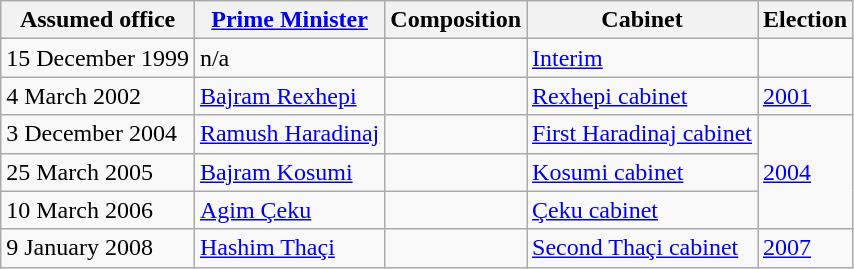<table class="wikitable">
<tr>
<th>Assumed office</th>
<th><a href='#'>Prime Minister</a></th>
<th>Composition</th>
<th>Cabinet</th>
<th>Election</th>
</tr>
<tr>
<td>15 December 1999</td>
<td>n/a</td>
<td></td>
<td><a href='#'>Interim</a></td>
<td></td>
</tr>
<tr>
<td>4 March 2002</td>
<td><a href='#'>Bajram Rexhepi</a></td>
<td></td>
<td><a href='#'>Rexhepi cabinet</a></td>
<td><a href='#'>2001</a></td>
</tr>
<tr>
<td>3 December 2004</td>
<td><a href='#'>Ramush Haradinaj</a></td>
<td></td>
<td><a href='#'>First Haradinaj cabinet</a></td>
<td rowspan="3"><a href='#'>2004</a></td>
</tr>
<tr>
<td>25 March 2005</td>
<td><a href='#'>Bajram Kosumi</a></td>
<td></td>
<td><a href='#'>Kosumi cabinet</a></td>
</tr>
<tr>
<td>10 March 2006</td>
<td><a href='#'>Agim Çeku</a></td>
<td></td>
<td><a href='#'>Çeku cabinet</a></td>
</tr>
<tr>
<td>9 January 2008</td>
<td><a href='#'>Hashim Thaçi</a></td>
<td></td>
<td><a href='#'>Second Thaçi cabinet</a></td>
<td rowspan="2"><a href='#'>2007</a></td>
</tr>
</table>
